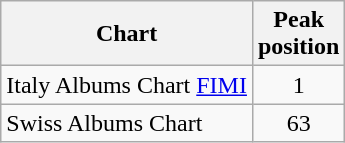<table class="wikitable">
<tr>
<th>Chart</th>
<th>Peak<br>position</th>
</tr>
<tr>
<td>Italy Albums Chart <a href='#'>FIMI</a></td>
<td style="text-align:center;">1</td>
</tr>
<tr>
<td>Swiss Albums Chart</td>
<td style="text-align:center;">63</td>
</tr>
</table>
